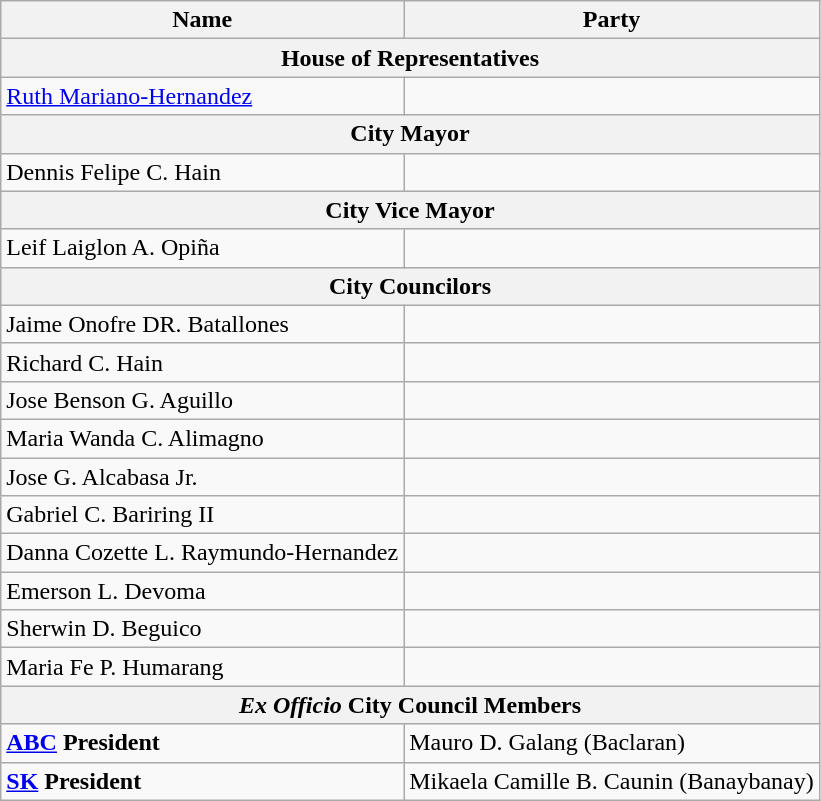<table class=wikitable>
<tr>
<th>Name</th>
<th colspan=2>Party</th>
</tr>
<tr>
<th colspan=3>House of Representatives</th>
</tr>
<tr>
<td><a href='#'>Ruth Mariano-Hernandez</a></td>
<td></td>
</tr>
<tr>
<th colspan=3>City Mayor</th>
</tr>
<tr>
<td>Dennis Felipe C. Hain</td>
<td></td>
</tr>
<tr>
<th colspan=3>City Vice Mayor</th>
</tr>
<tr>
<td>Leif Laiglon A. Opiña</td>
<td></td>
</tr>
<tr>
<th colspan=3>City Councilors</th>
</tr>
<tr>
<td>Jaime Onofre DR. Batallones</td>
<td></td>
</tr>
<tr>
<td>Richard C. Hain</td>
<td></td>
</tr>
<tr>
<td>Jose Benson G. Aguillo</td>
<td></td>
</tr>
<tr>
<td>Maria Wanda C. Alimagno</td>
<td></td>
</tr>
<tr>
<td>Jose G. Alcabasa Jr.</td>
<td></td>
</tr>
<tr>
<td>Gabriel C. Bariring II</td>
<td></td>
</tr>
<tr>
<td>Danna Cozette L. Raymundo-Hernandez</td>
<td></td>
</tr>
<tr>
<td>Emerson L. Devoma</td>
<td></td>
</tr>
<tr>
<td>Sherwin D. Beguico</td>
<td></td>
</tr>
<tr>
<td>Maria Fe P. Humarang</td>
<td></td>
</tr>
<tr>
<th colspan=4><em>Ex Officio</em> City Council Members</th>
</tr>
<tr>
<td><strong><a href='#'>ABC</a> President</strong></td>
<td colspan=3>Mauro D. Galang (Baclaran)<br></td>
</tr>
<tr>
<td><strong><a href='#'>SK</a> President</strong></td>
<td colspan=3>Mikaela Camille B. Caunin (Banaybanay)<br></td>
</tr>
</table>
